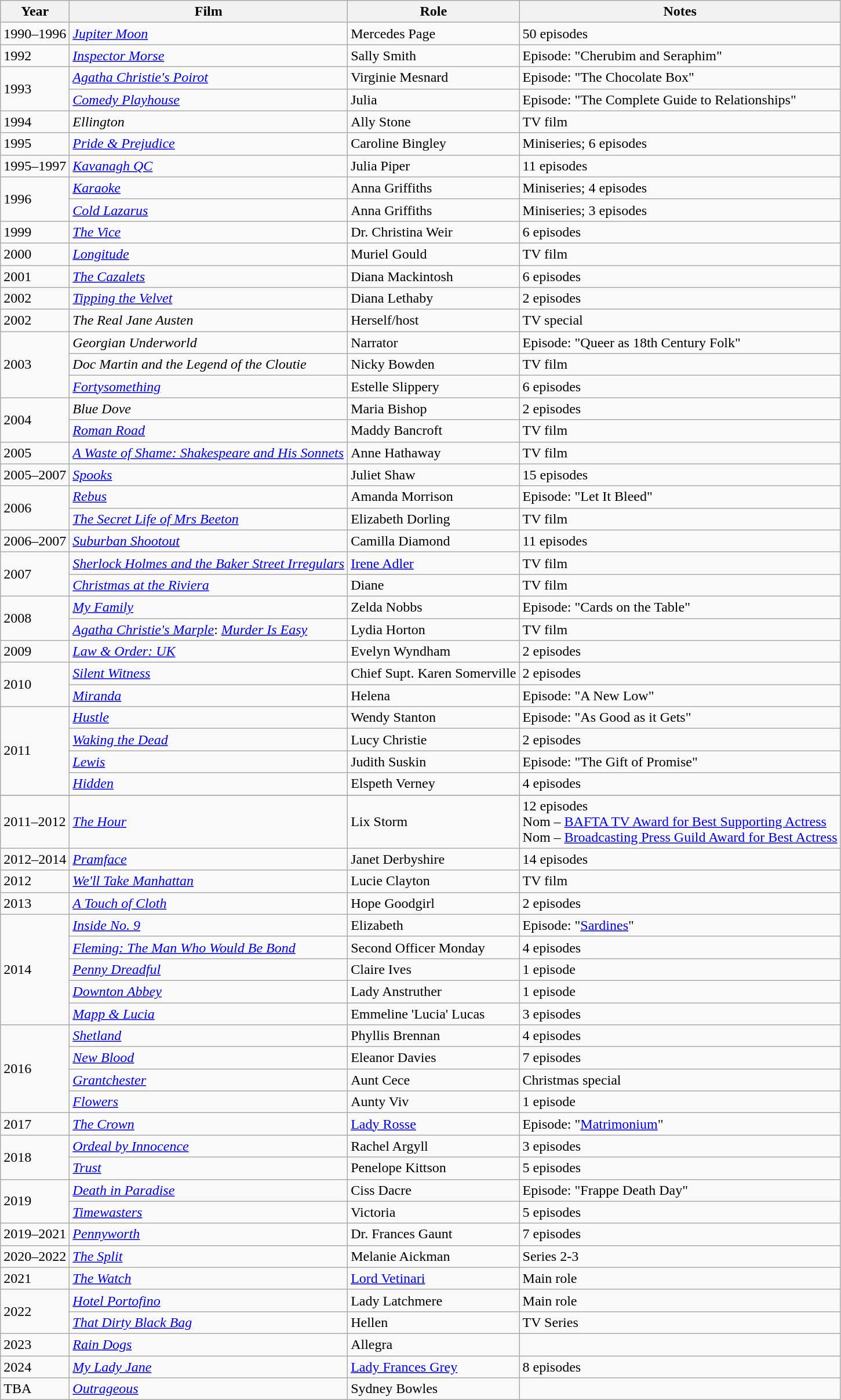<table class="wikitable">
<tr>
<th>Year</th>
<th>Film</th>
<th>Role</th>
<th>Notes</th>
</tr>
<tr>
<td>1990–1996</td>
<td><em><a href='#'>Jupiter Moon</a></em></td>
<td>Mercedes Page</td>
<td>50 episodes</td>
</tr>
<tr>
<td>1992</td>
<td><a href='#'><em>Inspector Morse</em></a></td>
<td>Sally Smith</td>
<td>Episode: "Cherubim and Seraphim"</td>
</tr>
<tr>
<td rowspan="2">1993</td>
<td><em><a href='#'>Agatha Christie's Poirot</a></em></td>
<td>Virginie Mesnard</td>
<td>Episode: "The Chocolate Box"</td>
</tr>
<tr>
<td><em><a href='#'>Comedy Playhouse</a></em></td>
<td>Julia</td>
<td>Episode: "The Complete Guide to Relationships"</td>
</tr>
<tr>
<td>1994</td>
<td><em>Ellington</em></td>
<td>Ally Stone</td>
<td>TV film</td>
</tr>
<tr>
<td>1995</td>
<td><a href='#'><em>Pride & Prejudice</em></a></td>
<td>Caroline Bingley</td>
<td>Miniseries; 6 episodes</td>
</tr>
<tr>
<td>1995–1997</td>
<td><em><a href='#'>Kavanagh QC</a></em></td>
<td>Julia Piper</td>
<td>11 episodes</td>
</tr>
<tr>
<td rowspan="2">1996</td>
<td><a href='#'><em>Karaoke</em></a></td>
<td>Anna Griffiths</td>
<td>Miniseries; 4 episodes</td>
</tr>
<tr>
<td><em><a href='#'>Cold Lazarus</a></em></td>
<td>Anna Griffiths</td>
<td>Miniseries; 3 episodes</td>
</tr>
<tr>
<td>1999</td>
<td><a href='#'><em>The Vice</em></a></td>
<td>Dr. Christina Weir</td>
<td>6 episodes</td>
</tr>
<tr>
<td>2000</td>
<td><a href='#'><em>Longitude</em></a></td>
<td>Muriel Gould</td>
<td>TV film</td>
</tr>
<tr>
<td>2001</td>
<td><em><a href='#'>The Cazalets</a></em></td>
<td>Diana Mackintosh</td>
<td>6 episodes</td>
</tr>
<tr>
<td>2002</td>
<td><a href='#'><em>Tipping the Velvet</em></a></td>
<td>Diana Lethaby</td>
<td>2 episodes</td>
</tr>
<tr>
<td>2002</td>
<td><em>The Real Jane Austen</em></td>
<td>Herself/host</td>
<td>TV special</td>
</tr>
<tr>
<td rowspan="3">2003</td>
<td><em>Georgian Underworld</em></td>
<td>Narrator</td>
<td>Episode: "Queer as 18th Century Folk"</td>
</tr>
<tr>
<td><em>Doc Martin and the Legend of the Cloutie</em></td>
<td>Nicky Bowden</td>
<td>TV film</td>
</tr>
<tr>
<td><a href='#'><em>Fortysomething</em></a></td>
<td>Estelle Slippery</td>
<td>6 episodes</td>
</tr>
<tr>
<td rowspan="2">2004</td>
<td><em>Blue Dove</em></td>
<td>Maria Bishop</td>
<td>2 episodes</td>
</tr>
<tr>
<td><a href='#'><em>Roman Road</em></a></td>
<td>Maddy Bancroft</td>
<td>TV film</td>
</tr>
<tr>
<td>2005</td>
<td><a href='#'><em> A Waste of Shame: Shakespeare and His Sonnets</em></a></td>
<td>Anne Hathaway</td>
<td>TV film</td>
</tr>
<tr>
<td>2005–2007</td>
<td><em><a href='#'>Spooks</a></em></td>
<td>Juliet Shaw</td>
<td>15 episodes</td>
</tr>
<tr>
<td rowspan="2">2006</td>
<td><a href='#'><em>Rebus</em></a></td>
<td>Amanda Morrison</td>
<td>Episode: "Let It Bleed"</td>
</tr>
<tr>
<td><a href='#'><em>The Secret Life of Mrs Beeton</em></a></td>
<td>Elizabeth Dorling</td>
<td>TV film</td>
</tr>
<tr>
<td>2006–2007</td>
<td><em><a href='#'>Suburban Shootout</a></em></td>
<td>Camilla Diamond</td>
<td>11 episodes</td>
</tr>
<tr>
<td rowspan="2">2007</td>
<td><em><a href='#'>Sherlock Holmes and the Baker Street Irregulars</a></em></td>
<td><a href='#'>Irene Adler</a></td>
<td>TV film</td>
</tr>
<tr>
<td><em><a href='#'>Christmas at the Riviera</a></em></td>
<td>Diane</td>
<td>TV film</td>
</tr>
<tr>
<td rowspan="2">2008</td>
<td><em><a href='#'>My Family</a></em></td>
<td>Zelda Nobbs</td>
<td>Episode: "Cards on the Table"</td>
</tr>
<tr>
<td><em><a href='#'>Agatha Christie's Marple</a></em>: <em><a href='#'>Murder Is Easy</a></em></td>
<td>Lydia Horton</td>
<td>TV film</td>
</tr>
<tr>
<td>2009</td>
<td><em><a href='#'>Law & Order: UK</a></em></td>
<td>Evelyn Wyndham</td>
<td>2 episodes</td>
</tr>
<tr>
<td rowspan="2">2010</td>
<td><em><a href='#'>Silent Witness</a></em></td>
<td>Chief Supt. Karen Somerville</td>
<td>2 episodes</td>
</tr>
<tr>
<td><a href='#'><em>Miranda</em></a></td>
<td>Helena</td>
<td>Episode: "A New Low"</td>
</tr>
<tr>
<td rowspan="4">2011</td>
<td><a href='#'><em>Hustle</em></a></td>
<td>Wendy Stanton</td>
<td>Episode: "As Good as it Gets"</td>
</tr>
<tr>
<td><a href='#'><em>Waking the Dead</em></a></td>
<td>Lucy Christie</td>
<td>2 episodes</td>
</tr>
<tr>
<td><a href='#'><em>Lewis</em></a></td>
<td>Judith Suskin</td>
<td>Episode: "The Gift of Promise"</td>
</tr>
<tr>
<td><a href='#'><em>Hidden</em></a></td>
<td>Elspeth Verney</td>
<td>4 episodes</td>
</tr>
<tr>
</tr>
<tr>
<td>2011–2012</td>
<td><a href='#'><em>The Hour</em></a></td>
<td>Lix Storm</td>
<td>12 episodes<br>Nom – <a href='#'>BAFTA TV Award for Best Supporting Actress</a><br>Nom – <a href='#'>Broadcasting Press Guild Award for Best Actress</a></td>
</tr>
<tr>
<td>2012–2014</td>
<td><em><a href='#'>Pramface</a></em></td>
<td>Janet Derbyshire</td>
<td>14 episodes</td>
</tr>
<tr>
<td>2012</td>
<td><em><a href='#'>We'll Take Manhattan</a></em></td>
<td>Lucie Clayton</td>
<td>TV film</td>
</tr>
<tr>
<td>2013</td>
<td><em><a href='#'>A Touch of Cloth</a></em></td>
<td>Hope Goodgirl</td>
<td>2 episodes</td>
</tr>
<tr>
<td rowspan="5">2014</td>
<td><em><a href='#'>Inside No. 9</a></em></td>
<td>Elizabeth</td>
<td>Episode: "<a href='#'>Sardines</a>"</td>
</tr>
<tr>
<td><em><a href='#'>Fleming: The Man Who Would Be Bond</a></em></td>
<td>Second Officer Monday</td>
<td>4 episodes</td>
</tr>
<tr>
<td><em><a href='#'>Penny Dreadful</a></em></td>
<td>Claire Ives</td>
<td>1 episode</td>
</tr>
<tr>
<td><em><a href='#'>Downton Abbey</a></em></td>
<td>Lady Anstruther</td>
<td>1 episode</td>
</tr>
<tr>
<td><em><a href='#'>Mapp & Lucia</a></em></td>
<td>Emmeline 'Lucia' Lucas</td>
<td>3 episodes</td>
</tr>
<tr>
<td rowspan="4">2016</td>
<td><em><a href='#'>Shetland</a></em></td>
<td>Phyllis Brennan</td>
<td>4 episodes</td>
</tr>
<tr>
<td><em><a href='#'>New Blood</a></em></td>
<td>Eleanor Davies</td>
<td>7 episodes</td>
</tr>
<tr>
<td><em><a href='#'>Grantchester</a></em></td>
<td>Aunt Cece</td>
<td>Christmas special</td>
</tr>
<tr>
<td><a href='#'><em>Flowers</em></a></td>
<td>Aunty Viv</td>
<td>1 episode</td>
</tr>
<tr>
<td>2017</td>
<td><em><a href='#'>The Crown</a></em></td>
<td><a href='#'>Lady Rosse</a></td>
<td>Episode: "<a href='#'>Matrimonium</a>"</td>
</tr>
<tr>
<td rowspan="2">2018</td>
<td><em><a href='#'>Ordeal by Innocence</a></em></td>
<td>Rachel Argyll</td>
<td>3 episodes</td>
</tr>
<tr>
<td><em><a href='#'>Trust</a></em></td>
<td>Penelope Kittson</td>
<td>5 episodes</td>
</tr>
<tr>
<td rowspan="2">2019</td>
<td><em><a href='#'>Death in Paradise</a></em></td>
<td>Ciss Dacre</td>
<td>Episode: "Frappe Death Day"</td>
</tr>
<tr>
<td><em><a href='#'>Timewasters</a></em></td>
<td>Victoria</td>
<td>5 episodes</td>
</tr>
<tr>
<td>2019–2021</td>
<td><em><a href='#'>Pennyworth</a></em></td>
<td>Dr. Frances Gaunt</td>
<td>7 episodes</td>
</tr>
<tr>
<td>2020–2022</td>
<td><em><a href='#'>The Split</a></em></td>
<td>Melanie Aickman</td>
<td>Series 2-3</td>
</tr>
<tr>
<td>2021</td>
<td><em><a href='#'>The Watch</a></em></td>
<td><a href='#'>Lord Vetinari</a></td>
<td>Main role</td>
</tr>
<tr>
<td rowspan=2>2022</td>
<td><em><a href='#'>Hotel Portofino</a></em></td>
<td>Lady Latchmere</td>
<td>Main role</td>
</tr>
<tr>
<td><em><a href='#'>That Dirty Black Bag</a></em></td>
<td>Hellen</td>
<td>TV Series</td>
</tr>
<tr>
<td>2023</td>
<td><em><a href='#'>Rain Dogs</a></em></td>
<td>Allegra</td>
<td></td>
</tr>
<tr>
<td>2024</td>
<td><em><a href='#'>My Lady Jane</a></em></td>
<td><a href='#'>Lady Frances Grey</a></td>
<td>8 episodes</td>
</tr>
<tr>
<td>TBA</td>
<td><em><a href='#'>Outrageous</a></em></td>
<td>Sydney Bowles</td>
<td></td>
</tr>
</table>
